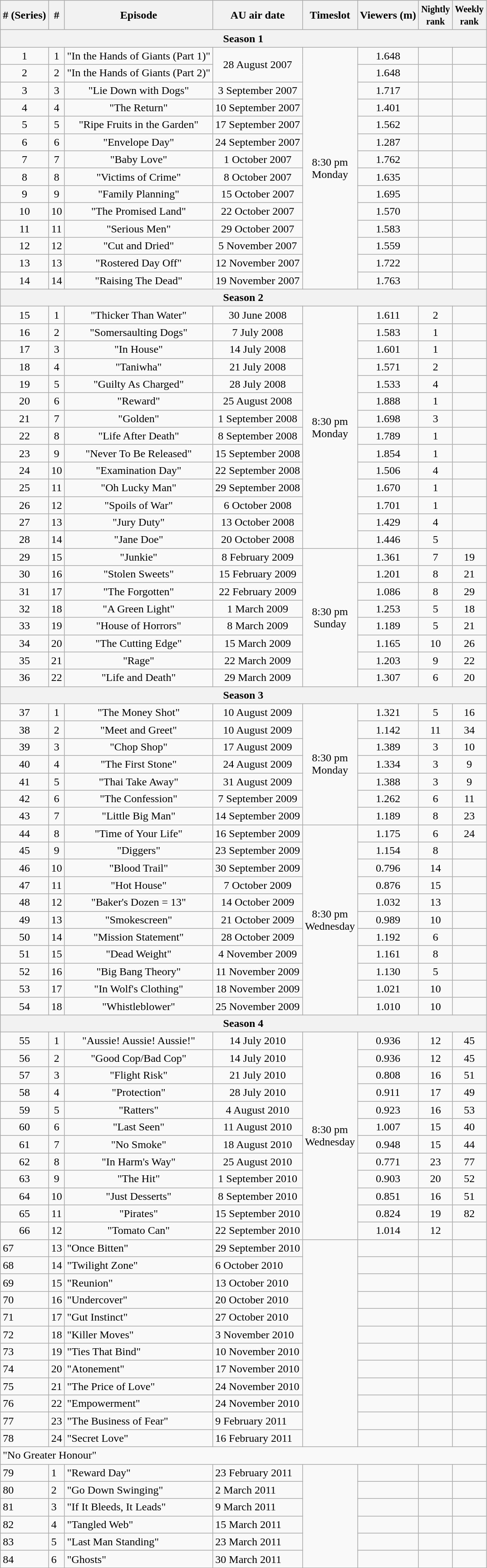<table class="wikitable">
<tr>
<th># (Series)</th>
<th>#</th>
<th>Episode</th>
<th>AU air date</th>
<th>Timeslot</th>
<th>Viewers (m)</th>
<th><small>Nightly<br>rank</small></th>
<th><small>Weekly<br>rank</small></th>
</tr>
<tr>
<th colspan="8">Season 1</th>
</tr>
<tr>
<td style="text-align:center">1</td>
<td style="text-align:center">1</td>
<td style="text-align:center">"In the Hands of Giants (Part 1)"</td>
<td style="text-align:center" rowspan="2">28 August 2007</td>
<td style="text-align:center" rowspan="14">8:30 pm<br>Monday</td>
<td style="text-align:center">1.648</td>
<td style="text-align:center"></td>
<td style="text-align:center"></td>
</tr>
<tr>
<td style="text-align:center">2</td>
<td style="text-align:center">2</td>
<td style="text-align:center">"In the Hands of Giants (Part 2)"</td>
<td style="text-align:center">1.648</td>
<td style="text-align:center"></td>
<td style="text-align:center"></td>
</tr>
<tr>
<td style="text-align:center">3</td>
<td style="text-align:center">3</td>
<td style="text-align:center">"Lie Down with Dogs"</td>
<td style="text-align:center">3 September 2007</td>
<td style="text-align:center">1.717</td>
<td style="text-align:center"></td>
<td style="text-align:center"></td>
</tr>
<tr>
<td style="text-align:center">4</td>
<td style="text-align:center">4</td>
<td style="text-align:center">"The Return"</td>
<td style="text-align:center">10 September 2007</td>
<td style="text-align:center">1.401</td>
<td style="text-align:center"></td>
<td style="text-align:center"></td>
</tr>
<tr>
<td style="text-align:center">5</td>
<td style="text-align:center">5</td>
<td style="text-align:center">"Ripe Fruits in the Garden"</td>
<td style="text-align:center">17 September 2007</td>
<td style="text-align:center">1.562</td>
<td style="text-align:center"></td>
<td style="text-align:center"></td>
</tr>
<tr>
<td style="text-align:center">6</td>
<td style="text-align:center">6</td>
<td style="text-align:center">"Envelope Day"</td>
<td style="text-align:center">24 September 2007</td>
<td style="text-align:center">1.287</td>
<td style="text-align:center"></td>
<td style="text-align:center"></td>
</tr>
<tr>
<td style="text-align:center">7</td>
<td style="text-align:center">7</td>
<td style="text-align:center">"Baby Love"</td>
<td style="text-align:center">1 October 2007</td>
<td style="text-align:center">1.762</td>
<td style="text-align:center"></td>
<td style="text-align:center"></td>
</tr>
<tr>
<td style="text-align:center">8</td>
<td style="text-align:center">8</td>
<td style="text-align:center">"Victims of Crime"</td>
<td style="text-align:center">8 October 2007</td>
<td style="text-align:center">1.635</td>
<td style="text-align:center"></td>
<td style="text-align:center"></td>
</tr>
<tr>
<td style="text-align:center">9</td>
<td style="text-align:center">9</td>
<td style="text-align:center">"Family Planning"</td>
<td style="text-align:center">15 October 2007</td>
<td style="text-align:center">1.695</td>
<td style="text-align:center"></td>
<td style="text-align:center"></td>
</tr>
<tr>
<td style="text-align:center">10</td>
<td style="text-align:center">10</td>
<td style="text-align:center">"The Promised Land"</td>
<td style="text-align:center">22 October 2007</td>
<td style="text-align:center">1.570</td>
<td style="text-align:center"></td>
<td style="text-align:center"></td>
</tr>
<tr>
<td style="text-align:center">11</td>
<td style="text-align:center">11</td>
<td style="text-align:center">"Serious Men"</td>
<td style="text-align:center">29 October 2007</td>
<td style="text-align:center">1.583</td>
<td style="text-align:center"></td>
<td style="text-align:center"></td>
</tr>
<tr>
<td style="text-align:center">12</td>
<td style="text-align:center">12</td>
<td style="text-align:center">"Cut and Dried"</td>
<td style="text-align:center">5 November 2007</td>
<td style="text-align:center">1.559</td>
<td style="text-align:center"></td>
<td style="text-align:center"></td>
</tr>
<tr>
<td style="text-align:center">13</td>
<td style="text-align:center">13</td>
<td style="text-align:center">"Rostered Day Off"</td>
<td style="text-align:center">12 November 2007</td>
<td style="text-align:center">1.722</td>
<td style="text-align:center"></td>
<td style="text-align:center"></td>
</tr>
<tr>
<td style="text-align:center">14</td>
<td style="text-align:center">14</td>
<td style="text-align:center">"Raising The Dead"</td>
<td style="text-align:center">19 November 2007</td>
<td style="text-align:center">1.763</td>
<td style="text-align:center"></td>
<td style="text-align:center"></td>
</tr>
<tr>
<th colspan="8">Season 2</th>
</tr>
<tr>
<td style="text-align:center">15</td>
<td style="text-align:center">1</td>
<td style="text-align:center">"Thicker Than Water"</td>
<td style="text-align:center">30 June 2008</td>
<td style="text-align:center" rowspan="14">8:30 pm<br>Monday</td>
<td style="text-align:center">1.611</td>
<td style="text-align:center">2</td>
<td style="text-align:center"></td>
</tr>
<tr>
<td style="text-align:center">16</td>
<td style="text-align:center">2</td>
<td style="text-align:center">"Somersaulting Dogs"</td>
<td style="text-align:center">7 July 2008</td>
<td style="text-align:center">1.583</td>
<td style="text-align:center">1</td>
<td style="text-align:center"></td>
</tr>
<tr>
<td style="text-align:center">17</td>
<td style="text-align:center">3</td>
<td style="text-align:center">"In House"</td>
<td style="text-align:center">14 July 2008</td>
<td style="text-align:center">1.601</td>
<td style="text-align:center">1</td>
<td style="text-align:center"></td>
</tr>
<tr>
<td style="text-align:center">18</td>
<td style="text-align:center">4</td>
<td style="text-align:center">"Taniwha"</td>
<td style="text-align:center">21 July 2008</td>
<td style="text-align:center">1.571</td>
<td style="text-align:center">2</td>
<td style="text-align:center"></td>
</tr>
<tr>
<td style="text-align:center">19</td>
<td style="text-align:center">5</td>
<td style="text-align:center">"Guilty As Charged"</td>
<td style="text-align:center">28 July 2008</td>
<td style="text-align:center">1.533</td>
<td style="text-align:center">4</td>
<td style="text-align:center"></td>
</tr>
<tr>
<td style="text-align:center">20</td>
<td style="text-align:center">6</td>
<td style="text-align:center">"Reward"</td>
<td style="text-align:center">25 August 2008</td>
<td style="text-align:center">1.888</td>
<td style="text-align:center">1</td>
<td style="text-align:center"></td>
</tr>
<tr>
<td style="text-align:center">21</td>
<td style="text-align:center">7</td>
<td style="text-align:center">"Golden"</td>
<td style="text-align:center">1 September 2008</td>
<td style="text-align:center">1.698</td>
<td style="text-align:center">3</td>
<td style="text-align:center"></td>
</tr>
<tr>
<td style="text-align:center">22</td>
<td style="text-align:center">8</td>
<td style="text-align:center">"Life After Death"</td>
<td style="text-align:center">8 September 2008</td>
<td style="text-align:center">1.789</td>
<td style="text-align:center">1</td>
<td style="text-align:center"></td>
</tr>
<tr>
<td style="text-align:center">23</td>
<td style="text-align:center">9</td>
<td style="text-align:center">"Never To Be Released"</td>
<td style="text-align:center">15 September 2008</td>
<td style="text-align:center">1.854</td>
<td style="text-align:center">1</td>
<td style="text-align:center"></td>
</tr>
<tr>
<td style="text-align:center">24</td>
<td style="text-align:center">10</td>
<td style="text-align:center">"Examination Day"</td>
<td style="text-align:center">22 September 2008</td>
<td style="text-align:center">1.506</td>
<td style="text-align:center">4</td>
<td style="text-align:center"></td>
</tr>
<tr>
<td style="text-align:center">25</td>
<td style="text-align:center">11</td>
<td style="text-align:center">"Oh Lucky Man"</td>
<td style="text-align:center">29 September 2008</td>
<td style="text-align:center">1.670</td>
<td style="text-align:center">1</td>
<td style="text-align:center"></td>
</tr>
<tr>
<td style="text-align:center">26</td>
<td style="text-align:center">12</td>
<td style="text-align:center">"Spoils of War"</td>
<td style="text-align:center">6 October 2008</td>
<td style="text-align:center">1.701</td>
<td style="text-align:center">1</td>
<td style="text-align:center"></td>
</tr>
<tr>
<td style="text-align:center">27</td>
<td style="text-align:center">13</td>
<td style="text-align:center">"Jury Duty"</td>
<td style="text-align:center">13 October 2008</td>
<td style="text-align:center">1.429</td>
<td style="text-align:center">4</td>
<td style="text-align:center"></td>
</tr>
<tr>
<td style="text-align:center">28</td>
<td style="text-align:center">14</td>
<td style="text-align:center">"Jane Doe"</td>
<td style="text-align:center">20 October 2008</td>
<td style="text-align:center">1.446</td>
<td style="text-align:center">5</td>
<td style="text-align:center"></td>
</tr>
<tr>
<td style="text-align:center">29</td>
<td style="text-align:center">15</td>
<td style="text-align:center">"Junkie"</td>
<td style="text-align:center">8 February 2009</td>
<td style="text-align:center" rowspan="8">8:30 pm<br>Sunday</td>
<td style="text-align:center">1.361</td>
<td style="text-align:center">7</td>
<td style="text-align:center">19</td>
</tr>
<tr>
<td style="text-align:center">30</td>
<td style="text-align:center">16</td>
<td style="text-align:center">"Stolen Sweets"</td>
<td style="text-align:center">15 February 2009</td>
<td style="text-align:center">1.201</td>
<td style="text-align:center">8</td>
<td style="text-align:center">21</td>
</tr>
<tr>
<td style="text-align:center">31</td>
<td style="text-align:center">17</td>
<td style="text-align:center">"The Forgotten"</td>
<td style="text-align:center">22 February 2009</td>
<td style="text-align:center">1.086</td>
<td style="text-align:center">8</td>
<td style="text-align:center">29</td>
</tr>
<tr>
<td style="text-align:center">32</td>
<td style="text-align:center">18</td>
<td style="text-align:center">"A Green Light"</td>
<td style="text-align:center">1 March 2009</td>
<td style="text-align:center">1.253</td>
<td style="text-align:center">5</td>
<td style="text-align:center">18</td>
</tr>
<tr>
<td style="text-align:center">33</td>
<td style="text-align:center">19</td>
<td style="text-align:center">"House of Horrors"</td>
<td style="text-align:center">8 March 2009</td>
<td style="text-align:center">1.189</td>
<td style="text-align:center">5</td>
<td style="text-align:center">21</td>
</tr>
<tr>
<td style="text-align:center">34</td>
<td style="text-align:center">20</td>
<td style="text-align:center">"The Cutting Edge"</td>
<td style="text-align:center">15 March 2009</td>
<td style="text-align:center">1.165</td>
<td style="text-align:center">10</td>
<td style="text-align:center">26</td>
</tr>
<tr>
<td style="text-align:center">35</td>
<td style="text-align:center">21</td>
<td style="text-align:center">"Rage"</td>
<td style="text-align:center">22 March 2009</td>
<td style="text-align:center">1.203</td>
<td style="text-align:center">9</td>
<td style="text-align:center">22</td>
</tr>
<tr>
<td style="text-align:center">36</td>
<td style="text-align:center">22</td>
<td style="text-align:center">"Life and Death"</td>
<td style="text-align:center">29 March 2009</td>
<td style="text-align:center">1.307</td>
<td style="text-align:center">6</td>
<td style="text-align:center">20</td>
</tr>
<tr>
<th colspan="8">Season 3</th>
</tr>
<tr>
<td style="text-align:center">37</td>
<td style="text-align:center">1</td>
<td style="text-align:center">"The Money Shot"</td>
<td style="text-align:center">10 August 2009</td>
<td style="text-align:center" rowspan="7">8:30 pm<br>Monday</td>
<td style="text-align:center">1.321</td>
<td style="text-align:center">5</td>
<td style="text-align:center">16</td>
</tr>
<tr>
<td style="text-align:center">38</td>
<td style="text-align:center">2</td>
<td style="text-align:center">"Meet and Greet"</td>
<td style="text-align:center">10 August 2009</td>
<td style="text-align:center">1.142</td>
<td style="text-align:center">11</td>
<td style="text-align:center">34</td>
</tr>
<tr>
<td style="text-align:center">39</td>
<td style="text-align:center">3</td>
<td style="text-align:center">"Chop Shop"</td>
<td style="text-align:center">17 August 2009</td>
<td style="text-align:center">1.389</td>
<td style="text-align:center">3</td>
<td style="text-align:center">10</td>
</tr>
<tr>
<td style="text-align:center">40</td>
<td style="text-align:center">4</td>
<td style="text-align:center">"The First Stone"</td>
<td style="text-align:center">24 August 2009</td>
<td style="text-align:center">1.334</td>
<td style="text-align:center">3</td>
<td style="text-align:center">9</td>
</tr>
<tr>
<td style="text-align:center">41</td>
<td style="text-align:center">5</td>
<td style="text-align:center">"Thai Take Away"</td>
<td style="text-align:center">31 August 2009</td>
<td style="text-align:center">1.388</td>
<td style="text-align:center">3</td>
<td style="text-align:center">9</td>
</tr>
<tr>
<td style="text-align:center">42</td>
<td style="text-align:center">6</td>
<td style="text-align:center">"The Confession"</td>
<td style="text-align:center">7 September 2009</td>
<td style="text-align:center">1.262</td>
<td style="text-align:center">6</td>
<td style="text-align:center">11</td>
</tr>
<tr>
<td style="text-align:center">43</td>
<td style="text-align:center">7</td>
<td style="text-align:center">"Little Big Man"</td>
<td style="text-align:center">14 September 2009</td>
<td style="text-align:center">1.189</td>
<td style="text-align:center">8</td>
<td style="text-align:center">23</td>
</tr>
<tr>
<td style="text-align:center">44</td>
<td style="text-align:center">8</td>
<td style="text-align:center">"Time of Your Life"</td>
<td style="text-align:center">16 September 2009</td>
<td style="text-align:center" rowspan="11">8:30 pm<br>Wednesday</td>
<td style="text-align:center">1.175</td>
<td style="text-align:center">6</td>
<td style="text-align:center">24</td>
</tr>
<tr>
<td style="text-align:center">45</td>
<td style="text-align:center">9</td>
<td style="text-align:center">"Diggers"</td>
<td style="text-align:center">23 September 2009</td>
<td style="text-align:center">1.154</td>
<td style="text-align:center">8</td>
<td style="text-align:center"></td>
</tr>
<tr>
<td style="text-align:center">46</td>
<td style="text-align:center">10</td>
<td style="text-align:center">"Blood Trail"</td>
<td style="text-align:center">30 September 2009</td>
<td style="text-align:center">0.796</td>
<td style="text-align:center">14</td>
<td style="text-align:center"></td>
</tr>
<tr>
<td style="text-align:center">47</td>
<td style="text-align:center">11</td>
<td style="text-align:center">"Hot House"</td>
<td style="text-align:center">7 October 2009</td>
<td style="text-align:center">0.876</td>
<td style="text-align:center">15</td>
<td style="text-align:center"></td>
</tr>
<tr>
<td style="text-align:center">48</td>
<td style="text-align:center">12</td>
<td style="text-align:center">"Baker's Dozen = 13"</td>
<td style="text-align:center">14 October 2009</td>
<td style="text-align:center">1.032</td>
<td style="text-align:center">13</td>
<td style="text-align:center"></td>
</tr>
<tr>
<td style="text-align:center">49</td>
<td style="text-align:center">13</td>
<td style="text-align:center">"Smokescreen"</td>
<td style="text-align:center">21 October 2009</td>
<td style="text-align:center">0.989</td>
<td style="text-align:center">10</td>
<td style="text-align:center"></td>
</tr>
<tr>
<td style="text-align:center">50</td>
<td style="text-align:center">14</td>
<td style="text-align:center">"Mission Statement"</td>
<td style="text-align:center">28 October 2009</td>
<td style="text-align:center">1.192</td>
<td style="text-align:center">6</td>
<td style="text-align:center"></td>
</tr>
<tr>
<td style="text-align:center">51</td>
<td style="text-align:center">15</td>
<td style="text-align:center">"Dead Weight"</td>
<td style="text-align:center">4 November 2009</td>
<td style="text-align:center">1.161</td>
<td style="text-align:center">8</td>
<td style="text-align:center"></td>
</tr>
<tr>
<td style="text-align:center">52</td>
<td style="text-align:center">16</td>
<td style="text-align:center">"Big Bang Theory"</td>
<td style="text-align:center">11 November 2009</td>
<td style="text-align:center">1.130</td>
<td style="text-align:center">5</td>
<td style="text-align:center"></td>
</tr>
<tr>
<td style="text-align:center">53</td>
<td style="text-align:center">17</td>
<td style="text-align:center">"In Wolf's Clothing"</td>
<td style="text-align:center">18 November 2009</td>
<td style="text-align:center">1.021</td>
<td style="text-align:center">10</td>
<td style="text-align:center"></td>
</tr>
<tr>
<td style="text-align:center">54</td>
<td style="text-align:center">18</td>
<td style="text-align:center">"Whistleblower"</td>
<td style="text-align:center">25 November 2009</td>
<td style="text-align:center">1.010</td>
<td style="text-align:center">10</td>
<td style="text-align:center"></td>
</tr>
<tr>
<th colspan="8">Season 4</th>
</tr>
<tr>
<td style="text-align:center">55</td>
<td style="text-align:center">1</td>
<td style="text-align:center">"Aussie! Aussie! Aussie!"</td>
<td style="text-align:center">14 July 2010</td>
<td style="text-align:center" rowspan="12">8:30 pm<br>Wednesday</td>
<td style="text-align:center">0.936</td>
<td style="text-align:center">12</td>
<td style="text-align:center">45</td>
</tr>
<tr>
<td style="text-align:center">56</td>
<td style="text-align:center">2</td>
<td style="text-align:center">"Good Cop/Bad Cop"</td>
<td style="text-align:center">14 July 2010</td>
<td style="text-align:center">0.936</td>
<td style="text-align:center">12</td>
<td style="text-align:center">45</td>
</tr>
<tr>
<td style="text-align:center">57</td>
<td style="text-align:center">3</td>
<td style="text-align:center">"Flight Risk"</td>
<td style="text-align:center">21 July 2010</td>
<td style="text-align:center">0.808</td>
<td style="text-align:center">16</td>
<td style="text-align:center">51</td>
</tr>
<tr>
<td style="text-align:center">58</td>
<td style="text-align:center">4</td>
<td style="text-align:center">"Protection"</td>
<td style="text-align:center">28 July 2010</td>
<td style="text-align:center">0.911</td>
<td style="text-align:center">17</td>
<td style="text-align:center">49</td>
</tr>
<tr>
<td style="text-align:center">59</td>
<td style="text-align:center">5</td>
<td style="text-align:center">"Ratters"</td>
<td style="text-align:center">4 August 2010</td>
<td style="text-align:center">0.923</td>
<td style="text-align:center">16</td>
<td style="text-align:center">53</td>
</tr>
<tr>
<td style="text-align:center">60</td>
<td style="text-align:center">6</td>
<td style="text-align:center">"Last Seen"</td>
<td style="text-align:center">11 August 2010</td>
<td style="text-align:center">1.007</td>
<td style="text-align:center">15</td>
<td style="text-align:center">40</td>
</tr>
<tr>
<td style="text-align:center">61</td>
<td style="text-align:center">7</td>
<td style="text-align:center">"No Smoke"</td>
<td style="text-align:center">18 August 2010</td>
<td style="text-align:center">0.948</td>
<td style="text-align:center">15</td>
<td style="text-align:center">44</td>
</tr>
<tr>
<td style="text-align:center">62</td>
<td style="text-align:center">8</td>
<td style="text-align:center">"In Harm's Way"</td>
<td style="text-align:center">25 August 2010</td>
<td style="text-align:center">0.771</td>
<td style="text-align:center">23</td>
<td style="text-align:center">77</td>
</tr>
<tr>
<td style="text-align:center">63</td>
<td style="text-align:center">9</td>
<td style="text-align:center">"The Hit"</td>
<td style="text-align:center">1 September 2010</td>
<td style="text-align:center">0.903</td>
<td style="text-align:center">20</td>
<td style="text-align:center">52</td>
</tr>
<tr>
<td style="text-align:center">64</td>
<td style="text-align:center">10</td>
<td style="text-align:center">"Just Desserts"</td>
<td style="text-align:center">8 September 2010</td>
<td style="text-align:center">0.851</td>
<td style="text-align:center">16</td>
<td style="text-align:center">51</td>
</tr>
<tr>
<td style="text-align:center">65</td>
<td style="text-align:center">11</td>
<td style="text-align:center">"Pirates"</td>
<td style="text-align:center">15 September 2010</td>
<td style="text-align:center">0.824</td>
<td style="text-align:center">19</td>
<td style="text-align:center">82</td>
</tr>
<tr>
<td style="text-align:center">66</td>
<td style="text-align:center">12</td>
<td style="text-align:center">"Tomato Can"</td>
<td style="text-align:center">22 September 2010</td>
<td style="text-align:center">1.014</td>
<td style="text-align:center">12</td>
<td></td>
</tr>
<tr>
<td>67</td>
<td>13</td>
<td>"Once Bitten"</td>
<td>29 September 2010</td>
<td rowspan="12"></td>
<td></td>
<td></td>
<td></td>
</tr>
<tr>
<td>68</td>
<td>14</td>
<td>"Twilight Zone"</td>
<td>6 October 2010</td>
<td></td>
<td></td>
<td></td>
</tr>
<tr>
<td>69</td>
<td>15</td>
<td>"Reunion"</td>
<td>13 October 2010</td>
<td></td>
<td></td>
<td></td>
</tr>
<tr>
<td>70</td>
<td>16</td>
<td>"Undercover"</td>
<td>20 October 2010</td>
<td></td>
<td></td>
<td></td>
</tr>
<tr>
<td>71</td>
<td>17</td>
<td>"Gut Instinct"</td>
<td>27 October 2010</td>
<td></td>
<td></td>
<td></td>
</tr>
<tr>
<td>72</td>
<td>18</td>
<td>"Killer Moves"</td>
<td>3 November 2010</td>
<td></td>
<td></td>
<td></td>
</tr>
<tr>
<td>73</td>
<td>19</td>
<td>"Ties That Bind"</td>
<td>10 November 2010</td>
<td></td>
<td></td>
<td></td>
</tr>
<tr>
<td>74</td>
<td>20</td>
<td>"Atonement"</td>
<td>17 November 2010</td>
<td></td>
<td></td>
<td></td>
</tr>
<tr>
<td>75</td>
<td>21</td>
<td>"The Price of Love"</td>
<td>24 November 2010</td>
<td></td>
<td></td>
<td></td>
</tr>
<tr>
<td>76</td>
<td>22</td>
<td>"Empowerment"</td>
<td>24 November 2010</td>
<td></td>
<td></td>
<td></td>
</tr>
<tr>
<td>77</td>
<td>23</td>
<td>"The Business of Fear"</td>
<td>9 February 2011</td>
<td></td>
<td></td>
<td></td>
</tr>
<tr>
<td>78</td>
<td>24</td>
<td>"Secret Love"</td>
<td>16 February 2011</td>
<td></td>
<td></td>
<td></td>
</tr>
<tr>
<td colspan="8">"No Greater Honour"</td>
</tr>
<tr>
<td>79</td>
<td>1</td>
<td>"Reward Day"</td>
<td>23 February 2011</td>
<td rowspan="6"></td>
<td></td>
<td></td>
<td></td>
</tr>
<tr>
<td>80</td>
<td>2</td>
<td>"Go Down Swinging"</td>
<td>2 March 2011</td>
<td></td>
<td></td>
<td></td>
</tr>
<tr>
<td>81</td>
<td>3</td>
<td>"If It Bleeds, It Leads"</td>
<td>9 March 2011</td>
<td></td>
<td></td>
<td></td>
</tr>
<tr>
<td>82</td>
<td>4</td>
<td>"Tangled Web"</td>
<td>15 March 2011</td>
<td></td>
<td></td>
<td></td>
</tr>
<tr>
<td>83</td>
<td>5</td>
<td>"Last Man Standing"</td>
<td>23 March 2011</td>
<td></td>
<td></td>
<td></td>
</tr>
<tr>
<td>84</td>
<td>6</td>
<td>"Ghosts"</td>
<td>30 March 2011</td>
<td></td>
<td></td>
<td></td>
</tr>
</table>
